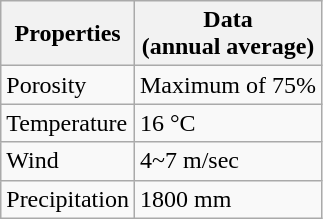<table class="wikitable">
<tr>
<th>Properties</th>
<th>Data <br>(annual average)</th>
</tr>
<tr>
<td>Porosity</td>
<td>Maximum of 75%</td>
</tr>
<tr>
<td>Temperature</td>
<td>16 °C</td>
</tr>
<tr>
<td>Wind</td>
<td>4~7 m/sec</td>
</tr>
<tr>
<td>Precipitation</td>
<td>1800 mm</td>
</tr>
</table>
